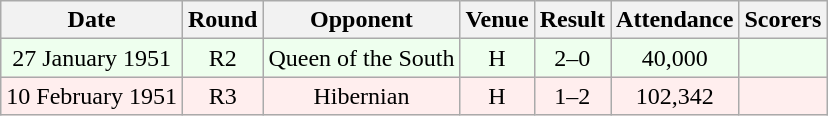<table class="wikitable sortable" style="font-size:100%; text-align:center">
<tr>
<th>Date</th>
<th>Round</th>
<th>Opponent</th>
<th>Venue</th>
<th>Result</th>
<th>Attendance</th>
<th>Scorers</th>
</tr>
<tr bgcolor = "#EEFFEE">
<td>27 January 1951</td>
<td>R2</td>
<td>Queen of the South</td>
<td>H</td>
<td>2–0</td>
<td>40,000</td>
<td></td>
</tr>
<tr bgcolor = "#FFEEEE">
<td>10 February 1951</td>
<td>R3</td>
<td>Hibernian</td>
<td>H</td>
<td>1–2</td>
<td>102,342</td>
<td></td>
</tr>
</table>
